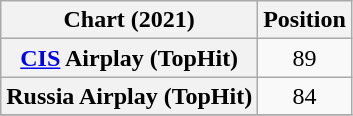<table class="wikitable sortable plainrowheaders" style="text-align:center;">
<tr>
<th scope="col">Chart (2021)</th>
<th scope="col">Position</th>
</tr>
<tr>
<th scope="row"><a href='#'>CIS</a> Airplay (TopHit)</th>
<td>89</td>
</tr>
<tr>
<th scope="row">Russia Airplay (TopHit)</th>
<td>84</td>
</tr>
<tr>
</tr>
</table>
